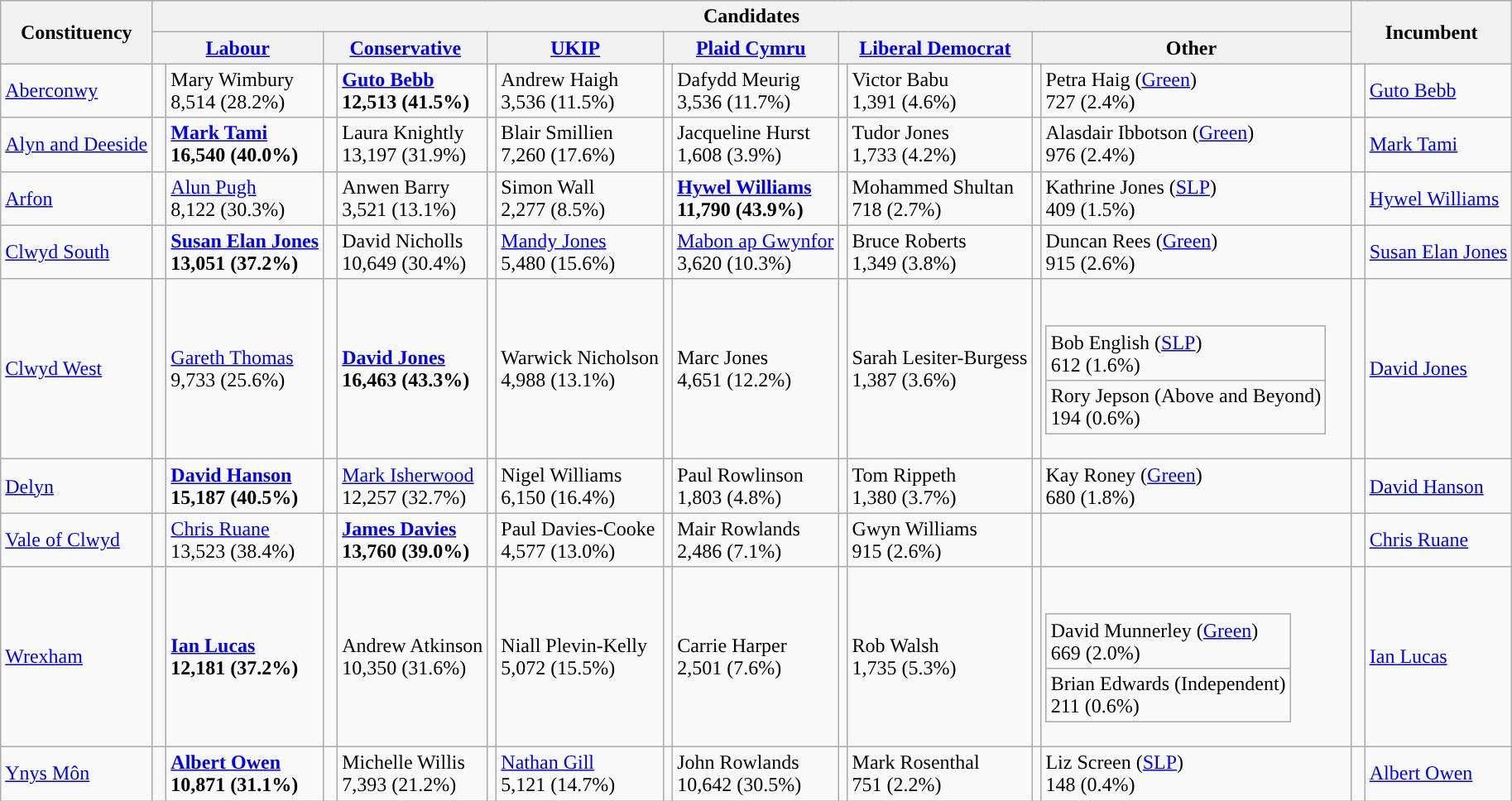<table class="wikitable">
<tr>
<th rowspan="2">Constituency</th>
<th colspan="12">Candidates</th>
<th colspan="2" rowspan="2">Incumbent</th>
</tr>
<tr>
<th colspan="2"><a href='#'>Labour</a></th>
<th colspan="2"><a href='#'>Conservative</a></th>
<th colspan="2"><a href='#'>UKIP</a></th>
<th colspan="2"><a href='#'>Plaid Cymru</a></th>
<th colspan="2"><a href='#'>Liberal Democrat</a></th>
<th colspan="2">Other</th>
</tr>
<tr>
<td><a href='#'>Aberconwy</a></td>
<td></td>
<td>Mary Wimbury<br>8,514 (28.2%)</td>
<td style="color:inherit;background:"> </td>
<td><strong><a href='#'>Guto Bebb</a></strong><br><strong>12,513 (41.5%)</strong></td>
<td></td>
<td>Andrew Haigh<br>3,536 (11.5%)</td>
<td></td>
<td>Dafydd Meurig<br>3,536 (11.7%)</td>
<td></td>
<td>Victor Babu<br>1,391 (4.6%)</td>
<td></td>
<td>Petra Haig (<a href='#'>Green</a>)<br>727 (2.4%)</td>
<td style="color:inherit;background:"> </td>
<td><a href='#'>Guto Bebb</a></td>
</tr>
<tr>
<td><a href='#'>Alyn and Deeside</a></td>
<td style="color:inherit;background:"> </td>
<td><strong><a href='#'>Mark Tami</a></strong><br><strong>16,540 (40.0%)</strong></td>
<td></td>
<td>Laura Knightly<br>13,197 (31.9%)</td>
<td></td>
<td>Blair Smillien<br>7,260 (17.6%)</td>
<td></td>
<td>Jacqueline Hurst<br>1,608 (3.9%)</td>
<td></td>
<td>Tudor Jones<br>1,733 (4.2%)</td>
<td></td>
<td>Alasdair Ibbotson (<a href='#'>Green</a>)<br>976 (2.4%)</td>
<td style="color:inherit;background:"> </td>
<td><a href='#'>Mark Tami</a></td>
</tr>
<tr>
<td><a href='#'>Arfon</a></td>
<td></td>
<td><a href='#'>Alun Pugh</a><br>8,122 (30.3%)</td>
<td></td>
<td>Anwen Barry<br>3,521 (13.1%)</td>
<td></td>
<td>Simon Wall<br>2,277 (8.5%)</td>
<td style="color:inherit;background-color: "></td>
<td><strong><a href='#'>Hywel Williams</a></strong><br><strong>11,790 (43.9%)</strong></td>
<td></td>
<td>Mohammed Shultan<br>718 (2.7%)</td>
<td></td>
<td>Kathrine Jones (<a href='#'>SLP</a>)<br>409 (1.5%)</td>
<td style="color:inherit;background-color: "></td>
<td><a href='#'>Hywel Williams</a></td>
</tr>
<tr>
<td><a href='#'>Clwyd South</a></td>
<td style="color:inherit;background:"> </td>
<td><strong><a href='#'>Susan Elan Jones</a></strong><br><strong>13,051 (37.2%)</strong></td>
<td></td>
<td>David Nicholls<br>10,649 (30.4%)</td>
<td></td>
<td><a href='#'>Mandy Jones</a><br>5,480 (15.6%)</td>
<td></td>
<td><a href='#'>Mabon ap Gwynfor</a><br>3,620 (10.3%)</td>
<td></td>
<td>Bruce Roberts<br>1,349 (3.8%)</td>
<td></td>
<td>Duncan Rees (<a href='#'>Green</a>)<br>915 (2.6%)</td>
<td style="color:inherit;background:"> </td>
<td><a href='#'>Susan Elan Jones</a></td>
</tr>
<tr>
<td><a href='#'>Clwyd West</a></td>
<td></td>
<td><a href='#'>Gareth Thomas</a><br>9,733 (25.6%)</td>
<td style="color:inherit;background:"> </td>
<td><strong><a href='#'>David Jones</a></strong><br><strong>16,463 (43.3%)</strong></td>
<td></td>
<td>Warwick Nicholson<br>4,988 (13.1%)</td>
<td></td>
<td>Marc Jones<br>4,651 (12.2%)</td>
<td></td>
<td>Sarah Lesiter-Burgess<br>1,387 (3.6%)</td>
<td></td>
<td><br><table class="wikitable">
<tr>
<td>Bob English (<a href='#'>SLP</a>)<br>612 (1.6%)</td>
</tr>
<tr>
<td>Rory Jepson (Above and Beyond)<br>194 (0.6%)</td>
</tr>
</table>
</td>
<td style="color:inherit;background:"> </td>
<td><a href='#'>David Jones</a></td>
</tr>
<tr>
<td><a href='#'>Delyn</a></td>
<td style="color:inherit;background:"> </td>
<td><strong><a href='#'>David Hanson</a></strong><br><strong>15,187 (40.5%)</strong></td>
<td></td>
<td><a href='#'>Mark Isherwood</a><br>12,257 (32.7%)</td>
<td></td>
<td>Nigel Williams<br>6,150 (16.4%)</td>
<td></td>
<td>Paul Rowlinson<br>1,803 (4.8%)</td>
<td></td>
<td>Tom Rippeth<br>1,380 (3.7%)</td>
<td></td>
<td>Kay Roney (<a href='#'>Green</a>)<br>680 (1.8%)</td>
<td style="color:inherit;background:"> </td>
<td><a href='#'>David Hanson</a></td>
</tr>
<tr>
<td><a href='#'>Vale of Clwyd</a></td>
<td></td>
<td><a href='#'>Chris Ruane</a><br>13,523 (38.4%)</td>
<td style="color:inherit;background:"> </td>
<td><strong><a href='#'>James Davies</a></strong><br><strong>13,760 (39.0%)</strong></td>
<td></td>
<td>Paul Davies-Cooke<br>4,577 (13.0%)</td>
<td></td>
<td>Mair Rowlands<br>2,486 (7.1%)</td>
<td></td>
<td>Gwyn Williams<br>915 (2.6%)</td>
<td></td>
<td></td>
<td style="color:inherit;background:"> </td>
<td><a href='#'>Chris Ruane</a></td>
</tr>
<tr>
<td><a href='#'>Wrexham</a></td>
<td style="color:inherit;background:"> </td>
<td><strong><a href='#'>Ian Lucas</a></strong><br><strong>12,181 (37.2%)</strong></td>
<td></td>
<td>Andrew Atkinson<br>10,350 (31.6%)</td>
<td></td>
<td>Niall Plevin-Kelly<br>5,072 (15.5%)</td>
<td></td>
<td>Carrie Harper<br>2,501 (7.6%)</td>
<td></td>
<td>Rob Walsh<br>1,735 (5.3%)</td>
<td></td>
<td><br><table class="wikitable">
<tr>
<td>David Munnerley (<a href='#'>Green</a>)<br>669 (2.0%)</td>
</tr>
<tr>
<td>Brian Edwards (Independent)<br>211 (0.6%)</td>
</tr>
</table>
</td>
<td style="color:inherit;background:"> </td>
<td><a href='#'>Ian Lucas</a></td>
</tr>
<tr>
<td><a href='#'>Ynys Môn</a></td>
<td style="color:inherit;background:"> </td>
<td><strong><a href='#'>Albert Owen</a></strong><br><strong>10,871 (31.1%)</strong></td>
<td></td>
<td>Michelle Willis<br>7,393 (21.2%)</td>
<td></td>
<td><a href='#'>Nathan Gill</a><br>5,121 (14.7%)</td>
<td></td>
<td>John Rowlands<br>10,642 (30.5%)</td>
<td></td>
<td>Mark Rosenthal<br>751 (2.2%)</td>
<td></td>
<td>Liz Screen (<a href='#'>SLP</a>)<br>148 (0.4%)</td>
<td style="color:inherit;background:"> </td>
<td><a href='#'>Albert Owen</a></td>
</tr>
</table>
